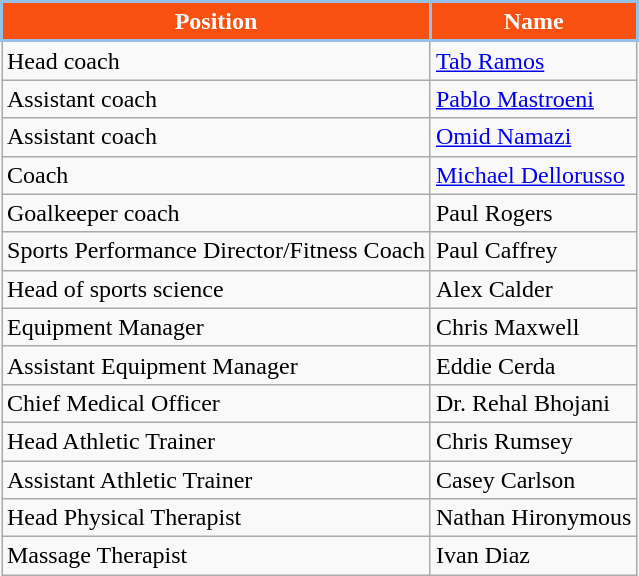<table class="wikitable">
<tr>
<th style="background:#F75010; color:#FFFFFF; border:2px solid #96C0E6;" scope="col">Position</th>
<th style="background:#F75010; color:#FFFFFF; border:2px solid #96C0E6;" scope="col">Name</th>
</tr>
<tr>
<td>Head coach</td>
<td> <a href='#'>Tab Ramos</a></td>
</tr>
<tr>
<td>Assistant coach</td>
<td> <a href='#'>Pablo Mastroeni</a></td>
</tr>
<tr>
<td>Assistant coach</td>
<td> <a href='#'>Omid Namazi</a></td>
</tr>
<tr>
<td>Coach</td>
<td> <a href='#'>Michael Dellorusso</a></td>
</tr>
<tr>
<td>Goalkeeper coach</td>
<td> Paul Rogers</td>
</tr>
<tr>
<td>Sports Performance Director/Fitness Coach</td>
<td> Paul Caffrey</td>
</tr>
<tr>
<td>Head of sports science</td>
<td> Alex Calder</td>
</tr>
<tr>
<td>Equipment Manager</td>
<td> Chris Maxwell</td>
</tr>
<tr>
<td>Assistant Equipment Manager</td>
<td> Eddie Cerda</td>
</tr>
<tr>
<td>Chief Medical Officer</td>
<td> Dr. Rehal Bhojani</td>
</tr>
<tr>
<td>Head Athletic Trainer</td>
<td> Chris Rumsey</td>
</tr>
<tr>
<td>Assistant Athletic Trainer</td>
<td> Casey Carlson</td>
</tr>
<tr>
<td>Head Physical Therapist</td>
<td> Nathan Hironymous</td>
</tr>
<tr>
<td>Massage Therapist</td>
<td> Ivan Diaz</td>
</tr>
</table>
